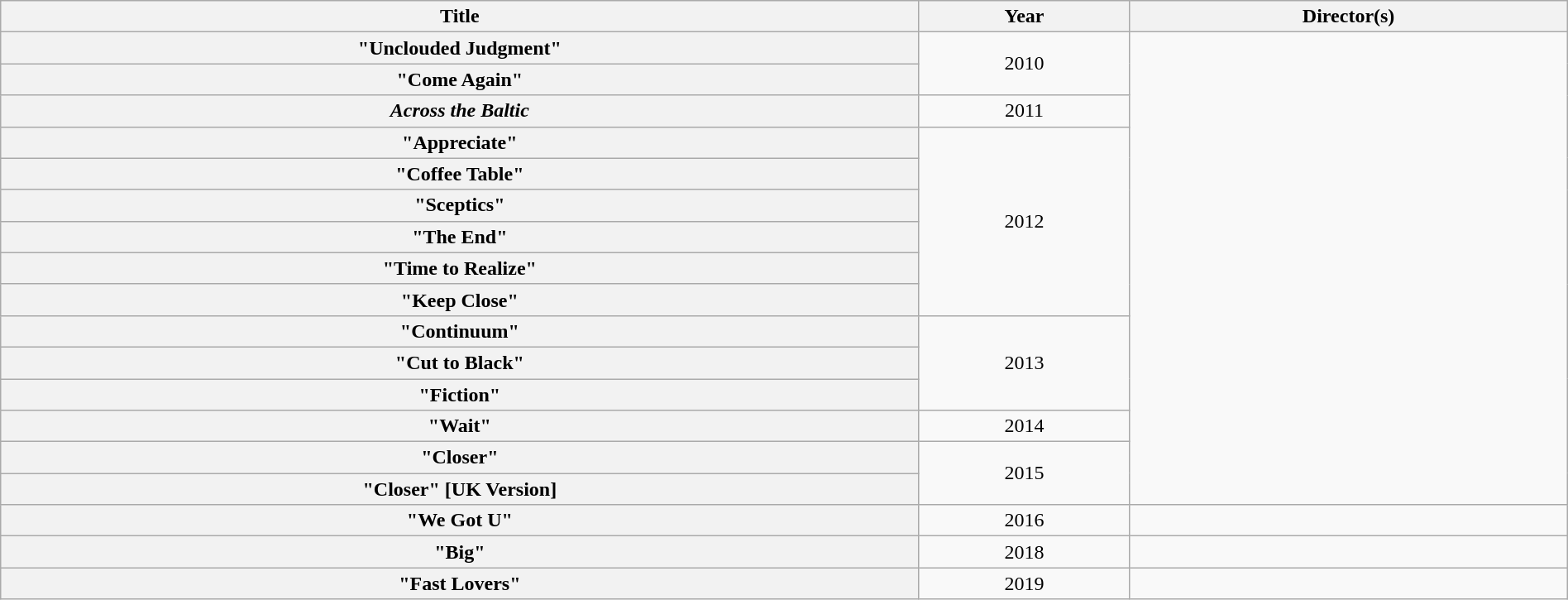<table class="wikitable plainrowheaders"  style="width: 100%;">
<tr>
<th scope="col">Title</th>
<th scope="col" style="text-align: center;">Year</th>
<th scope="col">Director(s)</th>
</tr>
<tr>
<th scope="row">"Unclouded Judgment"</th>
<td rowspan="2" style="text-align: center;">2010</td>
<td rowspan="15" style="text-align: center;"></td>
</tr>
<tr>
<th scope="row">"Come Again"</th>
</tr>
<tr>
<th scope="row"><em>Across the Baltic</em></th>
<td rowspan="1" style="text-align: center;">2011</td>
</tr>
<tr>
<th scope="row">"Appreciate"</th>
<td rowspan="6" style="text-align: center;">2012</td>
</tr>
<tr>
<th scope="row">"Coffee Table"</th>
</tr>
<tr>
<th scope="row">"Sceptics"</th>
</tr>
<tr>
<th scope="row">"The End"</th>
</tr>
<tr>
<th scope="row">"Time to Realize"</th>
</tr>
<tr>
<th scope="row">"Keep Close"</th>
</tr>
<tr>
<th scope="row">"Continuum"</th>
<td rowspan="3" style="text-align: center;">2013</td>
</tr>
<tr>
<th scope="row">"Cut to Black"</th>
</tr>
<tr>
<th scope="row">"Fiction"</th>
</tr>
<tr>
<th scope="row">"Wait"</th>
<td rowspan="1" style="text-align: center;">2014</td>
</tr>
<tr>
<th scope="row">"Closer"</th>
<td rowspan="2" style="text-align: center;">2015</td>
</tr>
<tr>
<th scope="row">"Closer" [UK Version]</th>
</tr>
<tr>
<th scope="row">"We Got U"</th>
<td rowspan="1" style="text-align: center;">2016</td>
<td></td>
</tr>
<tr>
<th scope="row">"Big"</th>
<td rowspan="1" style="text-align: center;">2018</td>
<td></td>
</tr>
<tr>
<th scope="row">"Fast Lovers"</th>
<td rowspan="1" style="text-align: center;">2019</td>
<td></td>
</tr>
</table>
